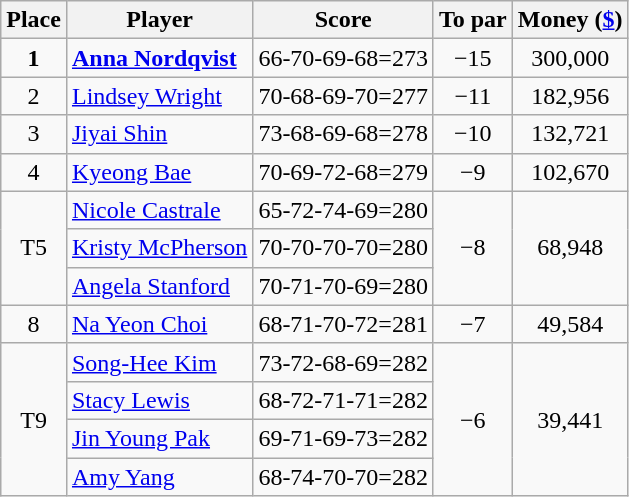<table class="wikitable">
<tr>
<th>Place</th>
<th>Player</th>
<th>Score</th>
<th>To par</th>
<th>Money (<a href='#'>$</a>)</th>
</tr>
<tr>
<td align=center><strong>1</strong></td>
<td> <strong><a href='#'>Anna Nordqvist</a></strong></td>
<td>66-70-69-68=273</td>
<td align=center>−15</td>
<td align=center>300,000</td>
</tr>
<tr>
<td align=center>2</td>
<td> <a href='#'>Lindsey Wright</a></td>
<td>70-68-69-70=277</td>
<td align=center>−11</td>
<td align=center>182,956</td>
</tr>
<tr>
<td align=center>3</td>
<td> <a href='#'>Jiyai Shin</a></td>
<td>73-68-69-68=278</td>
<td align=center>−10</td>
<td align=center>132,721</td>
</tr>
<tr>
<td align=center>4</td>
<td> <a href='#'>Kyeong Bae</a></td>
<td>70-69-72-68=279</td>
<td align=center>−9</td>
<td align=center>102,670</td>
</tr>
<tr>
<td rowspan=3 align=center>T5</td>
<td> <a href='#'>Nicole Castrale</a></td>
<td>65-72-74-69=280</td>
<td rowspan=3 align=center>−8</td>
<td rowspan=3 align=center>68,948</td>
</tr>
<tr>
<td> <a href='#'>Kristy McPherson</a></td>
<td>70-70-70-70=280</td>
</tr>
<tr>
<td> <a href='#'>Angela Stanford</a></td>
<td>70-71-70-69=280</td>
</tr>
<tr>
<td align=center>8</td>
<td> <a href='#'>Na Yeon Choi</a></td>
<td>68-71-70-72=281</td>
<td align=center>−7</td>
<td align=center>49,584</td>
</tr>
<tr>
<td rowspan=4 align=center>T9</td>
<td> <a href='#'>Song-Hee Kim</a></td>
<td>73-72-68-69=282</td>
<td rowspan= 4 align=center>−6</td>
<td rowspan=4 align=center>39,441</td>
</tr>
<tr>
<td> <a href='#'>Stacy Lewis</a></td>
<td>68-72-71-71=282</td>
</tr>
<tr>
<td> <a href='#'>Jin Young Pak</a></td>
<td>69-71-69-73=282</td>
</tr>
<tr>
<td> <a href='#'>Amy Yang</a></td>
<td>68-74-70-70=282</td>
</tr>
</table>
